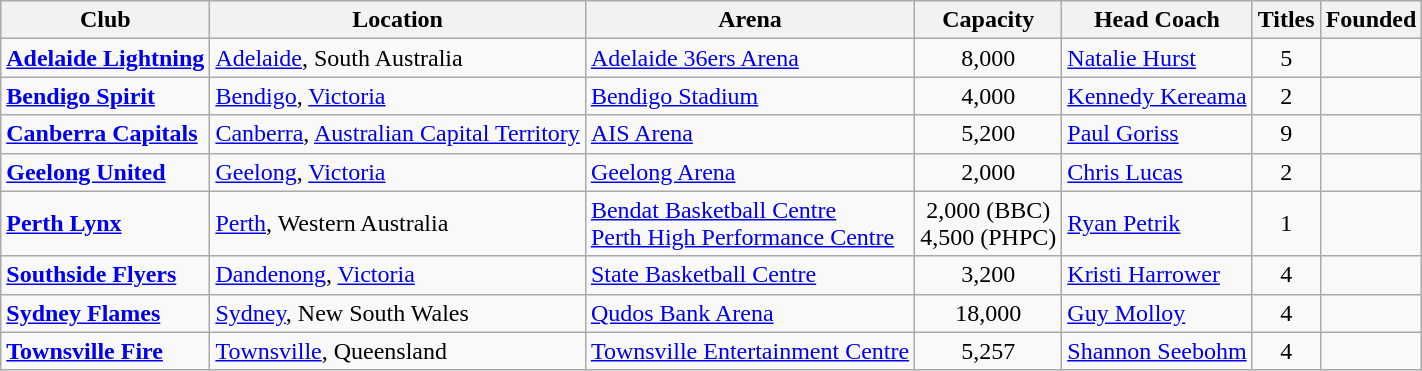<table class="wikitable sortable">
<tr>
<th scope="col">Club</th>
<th scope="col">Location</th>
<th scope="col">Arena</th>
<th scope="col">Capacity</th>
<th scope="col">Head Coach</th>
<th scope="col">Titles</th>
<th scope="col">Founded</th>
</tr>
<tr>
<td><strong><a href='#'>Adelaide Lightning</a></strong></td>
<td><a href='#'>Adelaide</a>, South Australia</td>
<td><a href='#'>Adelaide 36ers Arena</a></td>
<td align=center>8,000</td>
<td> <a href='#'>Natalie Hurst</a></td>
<td style="text-align: center;">5</td>
<td style="text-align:center;"></td>
</tr>
<tr>
<td><strong><a href='#'>Bendigo Spirit</a></strong></td>
<td><a href='#'>Bendigo</a>, <a href='#'>Victoria</a></td>
<td><a href='#'>Bendigo Stadium</a></td>
<td align=center>4,000</td>
<td> <a href='#'>Kennedy Kereama</a></td>
<td style="text-align: center;">2</td>
<td style="text-align:center;"></td>
</tr>
<tr>
<td><strong><a href='#'>Canberra Capitals</a></strong></td>
<td><a href='#'>Canberra</a>, <a href='#'>Australian Capital Territory</a></td>
<td><a href='#'>AIS Arena</a></td>
<td align=center>5,200</td>
<td> <a href='#'>Paul Goriss</a></td>
<td style="text-align: center;">9</td>
<td style="text-align:center;"></td>
</tr>
<tr>
<td><strong><a href='#'>Geelong United</a></strong></td>
<td><a href='#'>Geelong</a>, <a href='#'>Victoria</a></td>
<td><a href='#'>Geelong Arena</a></td>
<td align=center>2,000</td>
<td> <a href='#'>Chris Lucas</a></td>
<td style="text-align: center;">2</td>
<td style="text-align:center;"></td>
</tr>
<tr>
<td><strong><a href='#'>Perth Lynx</a></strong></td>
<td><a href='#'>Perth</a>, Western Australia</td>
<td><a href='#'>Bendat Basketball Centre</a><br><a href='#'>Perth High Performance Centre</a></td>
<td align=center>2,000 (BBC)<br>4,500 (PHPC)</td>
<td> <a href='#'>Ryan Petrik</a></td>
<td style="text-align: center;">1</td>
<td style="text-align:center;"></td>
</tr>
<tr>
<td><strong><a href='#'>Southside Flyers</a></strong></td>
<td><a href='#'>Dandenong</a>, <a href='#'>Victoria</a></td>
<td><a href='#'>State Basketball Centre</a></td>
<td align=center>3,200</td>
<td> <a href='#'>Kristi Harrower</a></td>
<td style="text-align: center;">4</td>
<td style="text-align:center;"></td>
</tr>
<tr>
<td><strong><a href='#'>Sydney Flames</a></strong></td>
<td><a href='#'>Sydney</a>, New South Wales</td>
<td><a href='#'>Qudos Bank Arena</a></td>
<td align=center>18,000</td>
<td> <a href='#'>Guy Molloy</a></td>
<td style="text-align: center;">4</td>
<td style="text-align:center;"></td>
</tr>
<tr>
<td><strong><a href='#'>Townsville Fire</a></strong></td>
<td><a href='#'>Townsville</a>, Queensland</td>
<td><a href='#'>Townsville Entertainment Centre</a></td>
<td align=center>5,257</td>
<td> <a href='#'>Shannon Seebohm</a></td>
<td style="text-align: center;">4</td>
<td style="text-align:center;"></td>
</tr>
</table>
